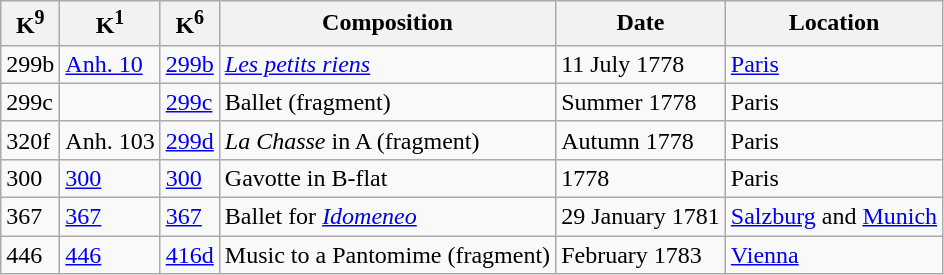<table class="wikitable sortable">
<tr>
<th>K<sup>9</sup></th>
<th>K<sup>1</sup></th>
<th>K<sup>6</sup></th>
<th>Composition</th>
<th>Date</th>
<th>Location</th>
</tr>
<tr>
<td>299b</td>
<td><a href='#'>Anh. 10</a></td>
<td><a href='#'>299b</a></td>
<td><em><a href='#'>Les petits riens</a></em></td>
<td>11 July 1778</td>
<td><a href='#'>Paris</a></td>
</tr>
<tr>
<td>299c</td>
<td></td>
<td><a href='#'>299c</a></td>
<td>Ballet (fragment)</td>
<td>Summer 1778</td>
<td>Paris</td>
</tr>
<tr>
<td>320f</td>
<td>Anh. 103</td>
<td><a href='#'>299d</a></td>
<td><em>La Chasse</em> in A (fragment)</td>
<td>Autumn 1778</td>
<td>Paris</td>
</tr>
<tr>
<td>300</td>
<td><a href='#'>300</a></td>
<td><a href='#'>300</a></td>
<td>Gavotte in B-flat</td>
<td>1778</td>
<td>Paris</td>
</tr>
<tr>
<td>367</td>
<td><a href='#'>367</a></td>
<td><a href='#'>367</a></td>
<td>Ballet for <em><a href='#'>Idomeneo</a></em></td>
<td>29 January 1781</td>
<td><a href='#'>Salzburg</a> and <a href='#'>Munich</a></td>
</tr>
<tr>
<td>446</td>
<td><a href='#'>446</a></td>
<td><a href='#'>416d</a></td>
<td>Music to a Pantomime (fragment)</td>
<td>February 1783</td>
<td><a href='#'>Vienna</a></td>
</tr>
</table>
